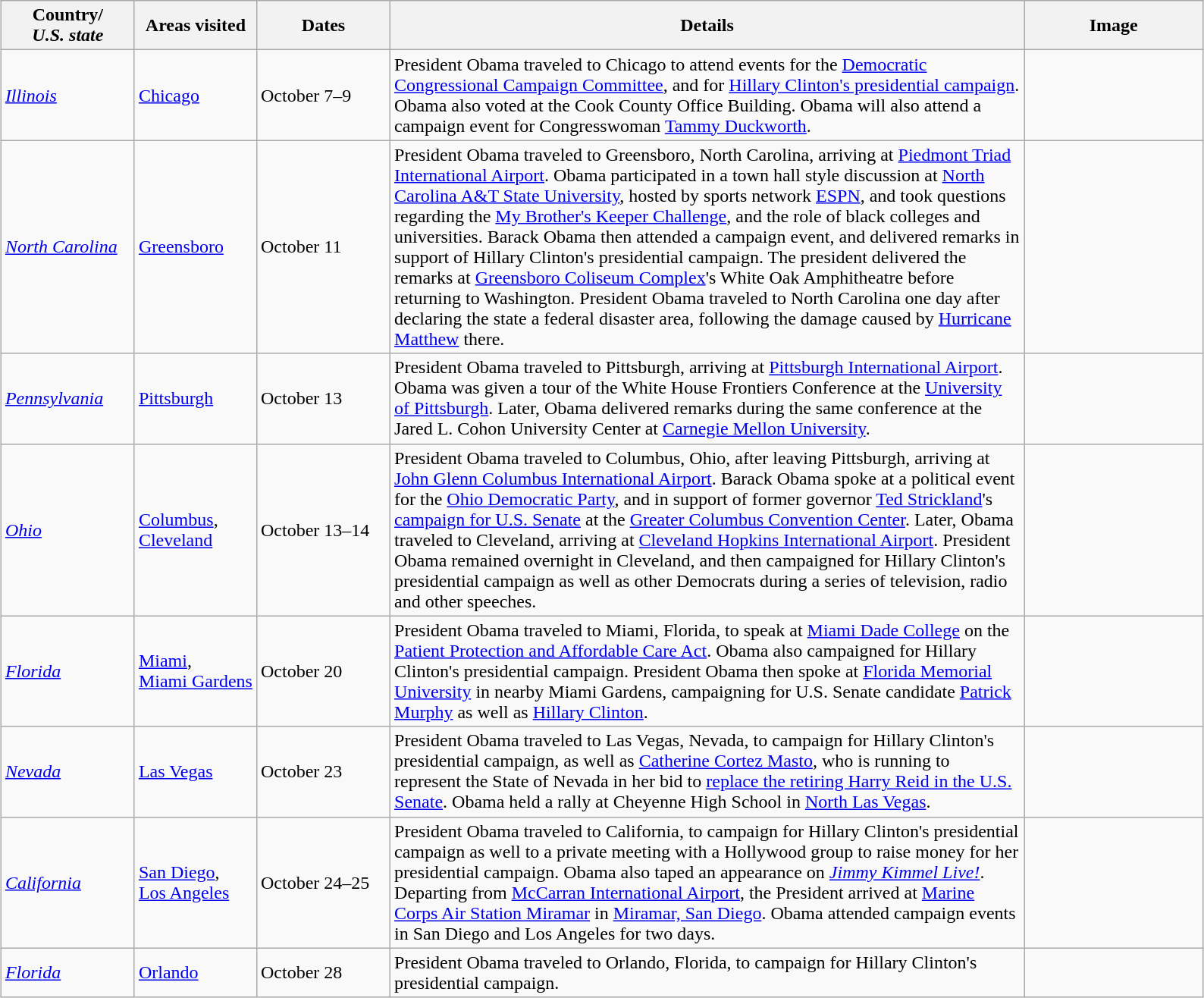<table class="wikitable" style="margin: 1em auto 1em auto">
<tr>
<th width=110>Country/<br><em>U.S. state</em></th>
<th width=100>Areas visited</th>
<th width=110>Dates</th>
<th width=550>Details</th>
<th width=150>Image</th>
</tr>
<tr>
<td> <em><a href='#'>Illinois</a></em></td>
<td><a href='#'>Chicago</a></td>
<td>October 7–9</td>
<td>President Obama traveled to Chicago to attend events for the <a href='#'>Democratic Congressional Campaign Committee</a>, and for <a href='#'>Hillary Clinton's presidential campaign</a>. Obama also voted at the Cook County Office Building. Obama will also attend a campaign event for Congresswoman <a href='#'>Tammy Duckworth</a>.</td>
<td></td>
</tr>
<tr>
<td> <em><a href='#'>North Carolina</a></em></td>
<td><a href='#'>Greensboro</a></td>
<td>October 11</td>
<td>President Obama traveled to Greensboro, North Carolina, arriving at <a href='#'>Piedmont Triad International Airport</a>. Obama participated in a town hall style discussion at <a href='#'>North Carolina A&T State University</a>, hosted by sports network <a href='#'>ESPN</a>, and took questions regarding the <a href='#'>My Brother's Keeper Challenge</a>, and the role of black colleges and universities. Barack Obama then attended a campaign event, and delivered remarks in support of Hillary Clinton's presidential campaign. The president delivered the remarks at <a href='#'>Greensboro Coliseum Complex</a>'s White Oak Amphitheatre before returning to Washington. President Obama traveled to North Carolina one day after declaring the state a federal disaster area, following the damage caused by <a href='#'>Hurricane Matthew</a> there.</td>
<td></td>
</tr>
<tr>
<td> <em><a href='#'>Pennsylvania</a></em></td>
<td><a href='#'>Pittsburgh</a></td>
<td>October 13</td>
<td>President Obama traveled to Pittsburgh, arriving at <a href='#'>Pittsburgh International Airport</a>. Obama was given a tour of the White House Frontiers Conference at the <a href='#'>University of Pittsburgh</a>. Later, Obama delivered remarks during the same conference at the Jared L. Cohon University Center at <a href='#'>Carnegie Mellon University</a>.</td>
<td></td>
</tr>
<tr>
<td> <em><a href='#'>Ohio</a></em></td>
<td><a href='#'>Columbus</a>,<br><a href='#'>Cleveland</a></td>
<td>October 13–14</td>
<td>President Obama traveled to Columbus, Ohio, after leaving Pittsburgh, arriving at <a href='#'>John Glenn Columbus International Airport</a>. Barack Obama spoke at a political event for the <a href='#'>Ohio Democratic Party</a>, and in support of former governor <a href='#'>Ted Strickland</a>'s <a href='#'>campaign for U.S. Senate</a> at the <a href='#'>Greater Columbus Convention Center</a>. Later, Obama traveled to Cleveland, arriving at <a href='#'>Cleveland Hopkins International Airport</a>. President Obama remained overnight in Cleveland, and then campaigned for Hillary Clinton's presidential campaign as well as other Democrats during a series of television, radio and other speeches.</td>
<td></td>
</tr>
<tr>
<td> <em><a href='#'>Florida</a></em></td>
<td><a href='#'>Miami</a>,<br><a href='#'>Miami Gardens</a></td>
<td>October 20</td>
<td>President Obama traveled to Miami, Florida, to speak at <a href='#'>Miami Dade College</a> on the <a href='#'>Patient Protection and Affordable Care Act</a>. Obama also campaigned for Hillary Clinton's presidential campaign. President Obama then spoke at <a href='#'>Florida Memorial University</a> in nearby Miami Gardens, campaigning for U.S. Senate candidate <a href='#'>Patrick Murphy</a> as well as <a href='#'>Hillary Clinton</a>.</td>
<td></td>
</tr>
<tr>
<td> <em><a href='#'>Nevada</a></em></td>
<td><a href='#'>Las Vegas</a></td>
<td>October 23</td>
<td>President Obama traveled to Las Vegas, Nevada, to campaign for Hillary Clinton's presidential campaign, as well as <a href='#'>Catherine Cortez Masto</a>, who is running to represent the State of Nevada in her bid to <a href='#'>replace the retiring Harry Reid in the U.S. Senate</a>. Obama held a rally at Cheyenne High School in <a href='#'>North Las Vegas</a>.</td>
<td></td>
</tr>
<tr>
<td> <em><a href='#'>California</a></em></td>
<td><a href='#'>San Diego</a>,<br><a href='#'>Los Angeles</a></td>
<td>October 24–25</td>
<td>President Obama traveled to California, to campaign for Hillary Clinton's presidential campaign as well to a private meeting with a Hollywood group to raise money for her presidential campaign. Obama also taped an appearance on <em><a href='#'>Jimmy Kimmel Live!</a></em>. Departing from <a href='#'>McCarran International Airport</a>, the President arrived at <a href='#'>Marine Corps Air Station Miramar</a> in <a href='#'>Miramar, San Diego</a>. Obama attended campaign events in San Diego and Los Angeles for two days.</td>
<td></td>
</tr>
<tr>
<td> <em><a href='#'>Florida</a></em></td>
<td><a href='#'>Orlando</a></td>
<td>October 28</td>
<td>President Obama traveled to Orlando, Florida, to campaign for Hillary Clinton's presidential campaign.</td>
<td></td>
</tr>
</table>
